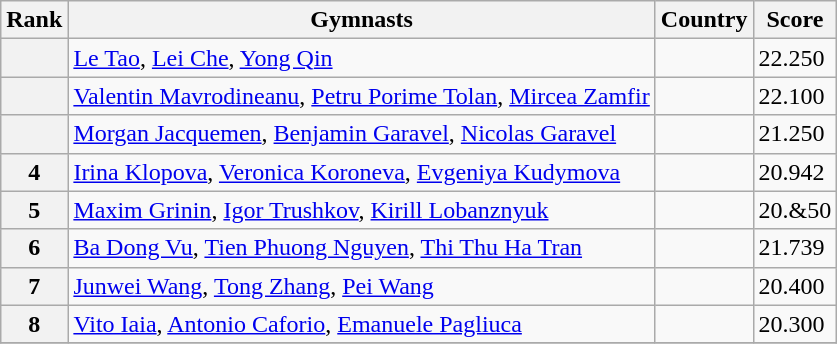<table class="wikitable sortable">
<tr>
<th>Rank</th>
<th>Gymnasts</th>
<th>Country</th>
<th>Score</th>
</tr>
<tr>
<th></th>
<td><a href='#'>Le Tao</a>, <a href='#'>Lei Che</a>, <a href='#'>Yong Qin</a></td>
<td></td>
<td>22.250</td>
</tr>
<tr>
<th></th>
<td><a href='#'>Valentin Mavrodineanu</a>, <a href='#'>Petru Porime Tolan</a>, <a href='#'>Mircea Zamfir</a></td>
<td></td>
<td>22.100</td>
</tr>
<tr>
<th></th>
<td><a href='#'>Morgan Jacquemen</a>, <a href='#'>Benjamin Garavel</a>, <a href='#'>Nicolas Garavel</a></td>
<td></td>
<td>21.250</td>
</tr>
<tr>
<th>4</th>
<td><a href='#'>Irina Klopova</a>, <a href='#'>Veronica Koroneva</a>, <a href='#'>Evgeniya Kudymova</a></td>
<td></td>
<td>20.942</td>
</tr>
<tr>
<th>5</th>
<td><a href='#'>Maxim Grinin</a>, <a href='#'>Igor Trushkov</a>, <a href='#'>Kirill Lobanznyuk</a></td>
<td></td>
<td>20.&50</td>
</tr>
<tr>
<th>6</th>
<td><a href='#'>Ba Dong Vu</a>, <a href='#'>Tien Phuong Nguyen</a>, <a href='#'>Thi Thu Ha Tran</a></td>
<td></td>
<td>21.739</td>
</tr>
<tr>
<th>7</th>
<td><a href='#'>Junwei Wang</a>, <a href='#'>Tong Zhang</a>, <a href='#'>Pei Wang</a></td>
<td></td>
<td>20.400</td>
</tr>
<tr>
<th>8</th>
<td><a href='#'>Vito Iaia</a>, <a href='#'>Antonio Caforio</a>, <a href='#'>Emanuele Pagliuca</a></td>
<td></td>
<td>20.300</td>
</tr>
<tr>
</tr>
</table>
